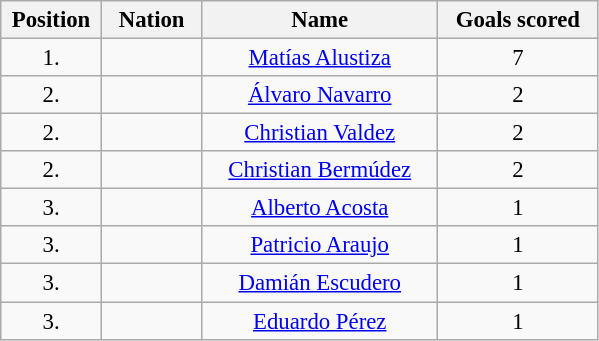<table class="wikitable" style="font-size: 95%; text-align: center;">
<tr>
<th width=60>Position</th>
<th width=60>Nation</th>
<th width=150>Name</th>
<th width=100>Goals scored</th>
</tr>
<tr>
<td>1.</td>
<td> </td>
<td><a href='#'>Matías Alustiza</a></td>
<td>7</td>
</tr>
<tr>
<td>2.</td>
<td></td>
<td><a href='#'>Álvaro Navarro</a></td>
<td>2</td>
</tr>
<tr>
<td>2.</td>
<td></td>
<td><a href='#'>Christian Valdez</a></td>
<td>2</td>
</tr>
<tr>
<td>2.</td>
<td></td>
<td><a href='#'>Christian Bermúdez</a></td>
<td>2</td>
</tr>
<tr>
<td>3.</td>
<td></td>
<td><a href='#'>Alberto Acosta</a></td>
<td>1</td>
</tr>
<tr>
<td>3.</td>
<td></td>
<td><a href='#'>Patricio Araujo</a></td>
<td>1</td>
</tr>
<tr>
<td>3.</td>
<td></td>
<td><a href='#'>Damián Escudero</a></td>
<td>1</td>
</tr>
<tr>
<td>3.</td>
<td></td>
<td><a href='#'>Eduardo Pérez</a></td>
<td>1</td>
</tr>
</table>
